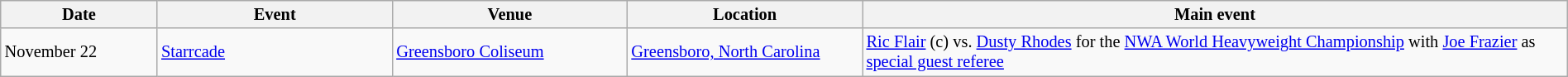<table class="sortable wikitable succession-box" style="font-size:85%; width: 100%">
<tr>
<th width=10%>Date</th>
<th width=15%>Event</th>
<th width=15%>Venue</th>
<th width=15%>Location</th>
<th width=45%>Main event</th>
</tr>
<tr>
<td>November 22</td>
<td><a href='#'>Starrcade</a></td>
<td><a href='#'>Greensboro Coliseum</a></td>
<td><a href='#'>Greensboro, North Carolina</a></td>
<td><a href='#'>Ric Flair</a> (c) vs. <a href='#'>Dusty Rhodes</a> for the <a href='#'>NWA World Heavyweight Championship</a> with <a href='#'>Joe Frazier</a> as <a href='#'>special guest referee</a></td>
</tr>
</table>
